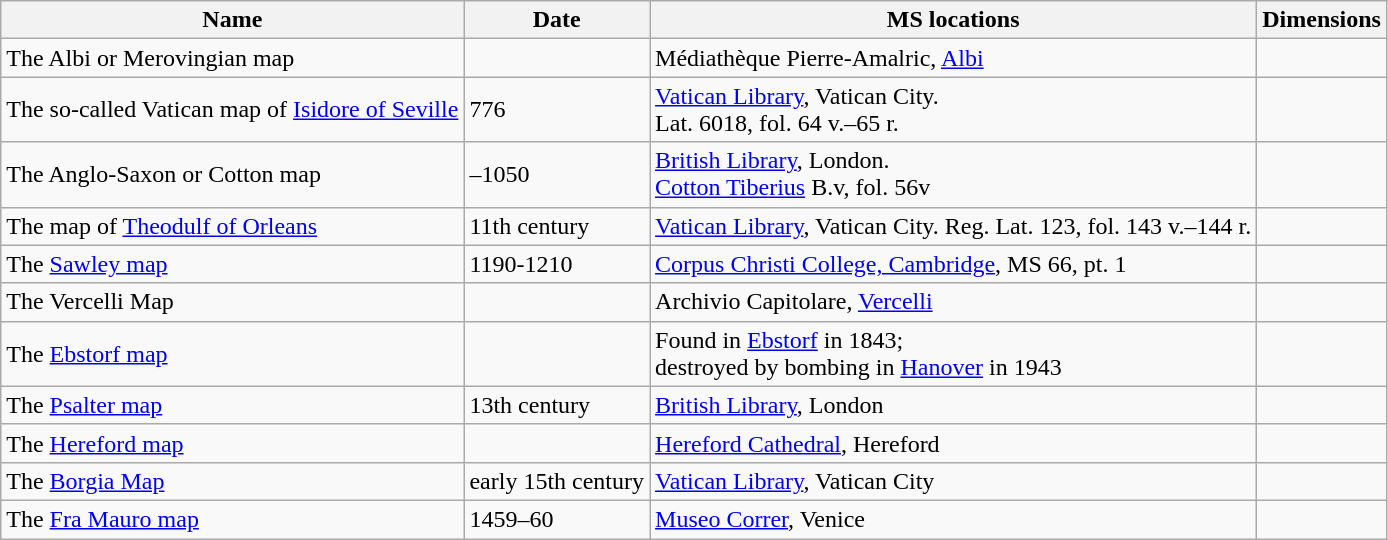<table class="wikitable">
<tr>
<th>Name</th>
<th>Date</th>
<th>MS locations</th>
<th>Dimensions</th>
</tr>
<tr>
<td>The Albi or Merovingian map</td>
<td></td>
<td>Médiathèque Pierre-Amalric, <a href='#'>Albi</a></td>
<td></td>
</tr>
<tr>
<td>The so-called Vatican map of <a href='#'>Isidore of Seville</a></td>
<td>776</td>
<td><a href='#'>Vatican Library</a>, Vatican City.<br>Lat. 6018, fol. 64 v.–65 r.</td>
<td></td>
</tr>
<tr>
<td>The Anglo-Saxon or Cotton map</td>
<td>–1050</td>
<td><a href='#'>British Library</a>, London.<br><a href='#'>Cotton Tiberius</a> B.v, fol. 56v</td>
<td></td>
</tr>
<tr>
<td>The map of <a href='#'>Theodulf of Orleans</a></td>
<td>11th century</td>
<td><a href='#'>Vatican Library</a>, Vatican City. Reg. Lat. 123, fol. 143 v.–144 r.</td>
<td></td>
</tr>
<tr>
<td>The <a href='#'>Sawley map</a></td>
<td>1190-1210</td>
<td><a href='#'>Corpus Christi College, Cambridge</a>, MS 66, pt. 1</td>
<td></td>
</tr>
<tr>
<td>The Vercelli Map</td>
<td></td>
<td>Archivio Capitolare, <a href='#'>Vercelli</a></td>
<td></td>
</tr>
<tr>
<td>The <a href='#'>Ebstorf map</a></td>
<td></td>
<td>Found in <a href='#'>Ebstorf</a> in 1843;<br>destroyed by bombing in <a href='#'>Hanover</a> in 1943</td>
<td></td>
</tr>
<tr>
<td>The <a href='#'>Psalter map</a></td>
<td>13th century</td>
<td><a href='#'>British Library</a>, London</td>
<td></td>
</tr>
<tr>
<td>The <a href='#'>Hereford map</a></td>
<td></td>
<td><a href='#'>Hereford Cathedral</a>, Hereford</td>
<td></td>
</tr>
<tr>
<td>The <a href='#'>Borgia Map</a></td>
<td>early 15th century</td>
<td><a href='#'>Vatican Library</a>, Vatican City</td>
<td></td>
</tr>
<tr>
<td>The <a href='#'>Fra Mauro map</a></td>
<td>1459–60</td>
<td><a href='#'>Museo Correr</a>, Venice</td>
<td></td>
</tr>
</table>
